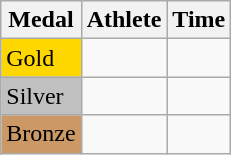<table class="wikitable">
<tr>
<th>Medal</th>
<th>Athlete</th>
<th>Time</th>
</tr>
<tr>
<td bgcolor="gold">Gold</td>
<td></td>
<td></td>
</tr>
<tr>
<td bgcolor="silver">Silver</td>
<td></td>
<td></td>
</tr>
<tr>
<td bgcolor="CC9966">Bronze</td>
<td></td>
<td></td>
</tr>
</table>
